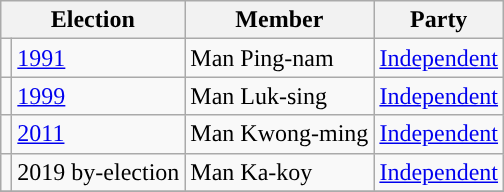<table class="wikitable mw-collapsible mw-collapsed">
<tr>
<th colspan="2">Election</th>
<th>Member</th>
<th>Party</th>
</tr>
<tr>
<td style="background-color: "></td>
<td><a href='#'>1991</a></td>
<td>Man Ping-nam</td>
<td><a href='#'>Independent</a></td>
</tr>
<tr>
<td style="background-color: "></td>
<td><a href='#'>1999</a></td>
<td>Man Luk-sing</td>
<td><a href='#'>Independent</a></td>
</tr>
<tr>
<td style="background-color: "></td>
<td><a href='#'>2011</a></td>
<td>Man Kwong-ming</td>
<td><a href='#'>Independent</a></td>
</tr>
<tr>
<td style="background-color: "></td>
<td>2019 by-election</td>
<td>Man Ka-koy</td>
<td><a href='#'>Independent</a></td>
</tr>
<tr>
</tr>
</table>
